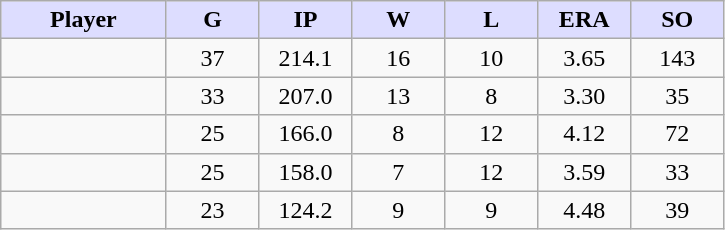<table class="wikitable sortable">
<tr>
<th style="background:#ddf; width:16%;">Player</th>
<th style="background:#ddf; width:9%;">G</th>
<th style="background:#ddf; width:9%;">IP</th>
<th style="background:#ddf; width:9%;">W</th>
<th style="background:#ddf; width:9%;">L</th>
<th style="background:#ddf; width:9%;">ERA</th>
<th style="background:#ddf; width:9%;">SO</th>
</tr>
<tr style="text-align:center;">
<td></td>
<td>37</td>
<td>214.1</td>
<td>16</td>
<td>10</td>
<td>3.65</td>
<td>143</td>
</tr>
<tr style="text-align:center;">
<td></td>
<td>33</td>
<td>207.0</td>
<td>13</td>
<td>8</td>
<td>3.30</td>
<td>35</td>
</tr>
<tr style="text-align:center;">
<td></td>
<td>25</td>
<td>166.0</td>
<td>8</td>
<td>12</td>
<td>4.12</td>
<td>72</td>
</tr>
<tr style="text-align:center;">
<td></td>
<td>25</td>
<td>158.0</td>
<td>7</td>
<td>12</td>
<td>3.59</td>
<td>33</td>
</tr>
<tr style="text-align:center;">
<td></td>
<td>23</td>
<td>124.2</td>
<td>9</td>
<td>9</td>
<td>4.48</td>
<td>39</td>
</tr>
</table>
